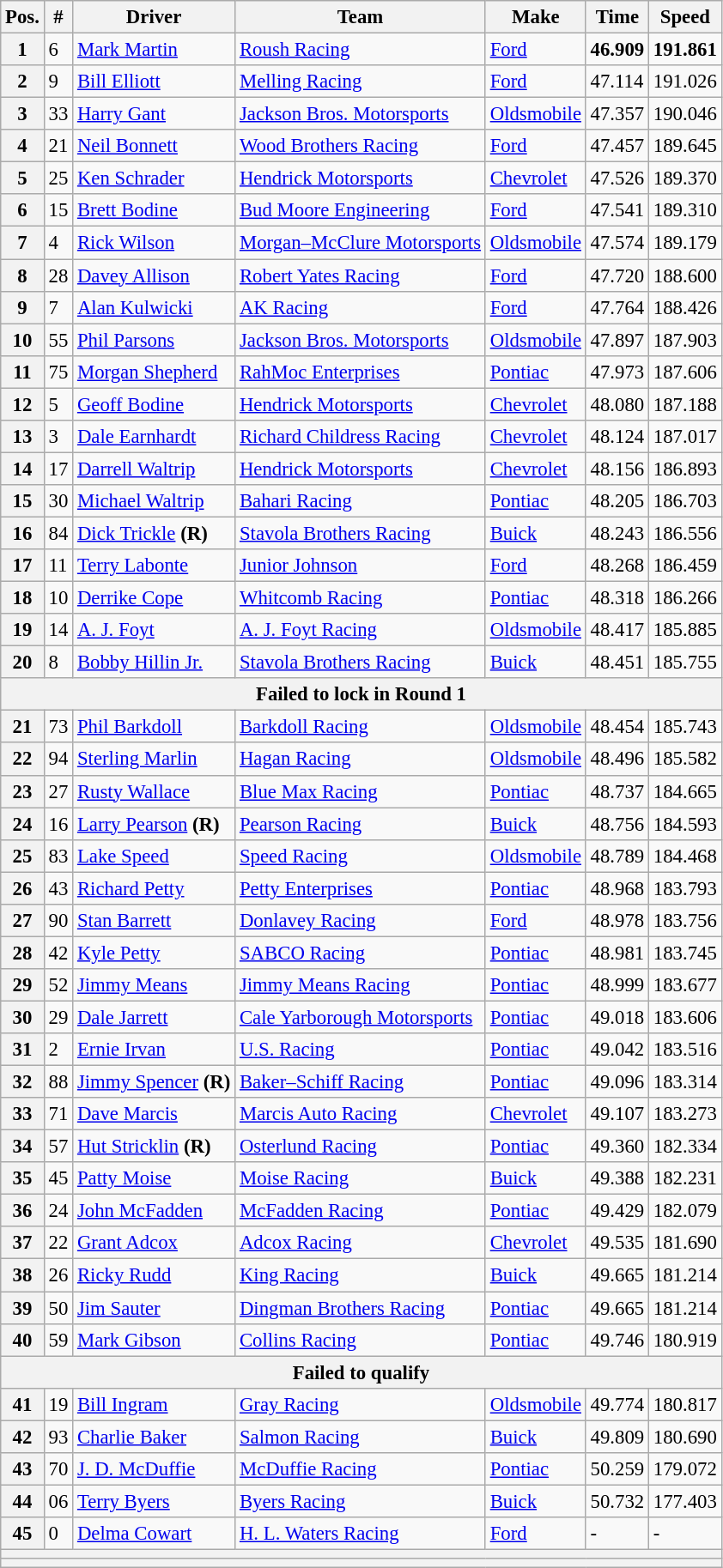<table class="wikitable" style="font-size:95%">
<tr>
<th>Pos.</th>
<th>#</th>
<th>Driver</th>
<th>Team</th>
<th>Make</th>
<th>Time</th>
<th>Speed</th>
</tr>
<tr>
<th>1</th>
<td>6</td>
<td><a href='#'>Mark Martin</a></td>
<td><a href='#'>Roush Racing</a></td>
<td><a href='#'>Ford</a></td>
<td><strong>46.909</strong></td>
<td><strong>191.861</strong></td>
</tr>
<tr>
<th>2</th>
<td>9</td>
<td><a href='#'>Bill Elliott</a></td>
<td><a href='#'>Melling Racing</a></td>
<td><a href='#'>Ford</a></td>
<td>47.114</td>
<td>191.026</td>
</tr>
<tr>
<th>3</th>
<td>33</td>
<td><a href='#'>Harry Gant</a></td>
<td><a href='#'>Jackson Bros. Motorsports</a></td>
<td><a href='#'>Oldsmobile</a></td>
<td>47.357</td>
<td>190.046</td>
</tr>
<tr>
<th>4</th>
<td>21</td>
<td><a href='#'>Neil Bonnett</a></td>
<td><a href='#'>Wood Brothers Racing</a></td>
<td><a href='#'>Ford</a></td>
<td>47.457</td>
<td>189.645</td>
</tr>
<tr>
<th>5</th>
<td>25</td>
<td><a href='#'>Ken Schrader</a></td>
<td><a href='#'>Hendrick Motorsports</a></td>
<td><a href='#'>Chevrolet</a></td>
<td>47.526</td>
<td>189.370</td>
</tr>
<tr>
<th>6</th>
<td>15</td>
<td><a href='#'>Brett Bodine</a></td>
<td><a href='#'>Bud Moore Engineering</a></td>
<td><a href='#'>Ford</a></td>
<td>47.541</td>
<td>189.310</td>
</tr>
<tr>
<th>7</th>
<td>4</td>
<td><a href='#'>Rick Wilson</a></td>
<td><a href='#'>Morgan–McClure Motorsports</a></td>
<td><a href='#'>Oldsmobile</a></td>
<td>47.574</td>
<td>189.179</td>
</tr>
<tr>
<th>8</th>
<td>28</td>
<td><a href='#'>Davey Allison</a></td>
<td><a href='#'>Robert Yates Racing</a></td>
<td><a href='#'>Ford</a></td>
<td>47.720</td>
<td>188.600</td>
</tr>
<tr>
<th>9</th>
<td>7</td>
<td><a href='#'>Alan Kulwicki</a></td>
<td><a href='#'>AK Racing</a></td>
<td><a href='#'>Ford</a></td>
<td>47.764</td>
<td>188.426</td>
</tr>
<tr>
<th>10</th>
<td>55</td>
<td><a href='#'>Phil Parsons</a></td>
<td><a href='#'>Jackson Bros. Motorsports</a></td>
<td><a href='#'>Oldsmobile</a></td>
<td>47.897</td>
<td>187.903</td>
</tr>
<tr>
<th>11</th>
<td>75</td>
<td><a href='#'>Morgan Shepherd</a></td>
<td><a href='#'>RahMoc Enterprises</a></td>
<td><a href='#'>Pontiac</a></td>
<td>47.973</td>
<td>187.606</td>
</tr>
<tr>
<th>12</th>
<td>5</td>
<td><a href='#'>Geoff Bodine</a></td>
<td><a href='#'>Hendrick Motorsports</a></td>
<td><a href='#'>Chevrolet</a></td>
<td>48.080</td>
<td>187.188</td>
</tr>
<tr>
<th>13</th>
<td>3</td>
<td><a href='#'>Dale Earnhardt</a></td>
<td><a href='#'>Richard Childress Racing</a></td>
<td><a href='#'>Chevrolet</a></td>
<td>48.124</td>
<td>187.017</td>
</tr>
<tr>
<th>14</th>
<td>17</td>
<td><a href='#'>Darrell Waltrip</a></td>
<td><a href='#'>Hendrick Motorsports</a></td>
<td><a href='#'>Chevrolet</a></td>
<td>48.156</td>
<td>186.893</td>
</tr>
<tr>
<th>15</th>
<td>30</td>
<td><a href='#'>Michael Waltrip</a></td>
<td><a href='#'>Bahari Racing</a></td>
<td><a href='#'>Pontiac</a></td>
<td>48.205</td>
<td>186.703</td>
</tr>
<tr>
<th>16</th>
<td>84</td>
<td><a href='#'>Dick Trickle</a> <strong>(R)</strong></td>
<td><a href='#'>Stavola Brothers Racing</a></td>
<td><a href='#'>Buick</a></td>
<td>48.243</td>
<td>186.556</td>
</tr>
<tr>
<th>17</th>
<td>11</td>
<td><a href='#'>Terry Labonte</a></td>
<td><a href='#'>Junior Johnson</a></td>
<td><a href='#'>Ford</a></td>
<td>48.268</td>
<td>186.459</td>
</tr>
<tr>
<th>18</th>
<td>10</td>
<td><a href='#'>Derrike Cope</a></td>
<td><a href='#'>Whitcomb Racing</a></td>
<td><a href='#'>Pontiac</a></td>
<td>48.318</td>
<td>186.266</td>
</tr>
<tr>
<th>19</th>
<td>14</td>
<td><a href='#'>A. J. Foyt</a></td>
<td><a href='#'>A. J. Foyt Racing</a></td>
<td><a href='#'>Oldsmobile</a></td>
<td>48.417</td>
<td>185.885</td>
</tr>
<tr>
<th>20</th>
<td>8</td>
<td><a href='#'>Bobby Hillin Jr.</a></td>
<td><a href='#'>Stavola Brothers Racing</a></td>
<td><a href='#'>Buick</a></td>
<td>48.451</td>
<td>185.755</td>
</tr>
<tr>
<th colspan="7">Failed to lock in Round 1</th>
</tr>
<tr>
<th>21</th>
<td>73</td>
<td><a href='#'>Phil Barkdoll</a></td>
<td><a href='#'>Barkdoll Racing</a></td>
<td><a href='#'>Oldsmobile</a></td>
<td>48.454</td>
<td>185.743</td>
</tr>
<tr>
<th>22</th>
<td>94</td>
<td><a href='#'>Sterling Marlin</a></td>
<td><a href='#'>Hagan Racing</a></td>
<td><a href='#'>Oldsmobile</a></td>
<td>48.496</td>
<td>185.582</td>
</tr>
<tr>
<th>23</th>
<td>27</td>
<td><a href='#'>Rusty Wallace</a></td>
<td><a href='#'>Blue Max Racing</a></td>
<td><a href='#'>Pontiac</a></td>
<td>48.737</td>
<td>184.665</td>
</tr>
<tr>
<th>24</th>
<td>16</td>
<td><a href='#'>Larry Pearson</a> <strong>(R)</strong></td>
<td><a href='#'>Pearson Racing</a></td>
<td><a href='#'>Buick</a></td>
<td>48.756</td>
<td>184.593</td>
</tr>
<tr>
<th>25</th>
<td>83</td>
<td><a href='#'>Lake Speed</a></td>
<td><a href='#'>Speed Racing</a></td>
<td><a href='#'>Oldsmobile</a></td>
<td>48.789</td>
<td>184.468</td>
</tr>
<tr>
<th>26</th>
<td>43</td>
<td><a href='#'>Richard Petty</a></td>
<td><a href='#'>Petty Enterprises</a></td>
<td><a href='#'>Pontiac</a></td>
<td>48.968</td>
<td>183.793</td>
</tr>
<tr>
<th>27</th>
<td>90</td>
<td><a href='#'>Stan Barrett</a></td>
<td><a href='#'>Donlavey Racing</a></td>
<td><a href='#'>Ford</a></td>
<td>48.978</td>
<td>183.756</td>
</tr>
<tr>
<th>28</th>
<td>42</td>
<td><a href='#'>Kyle Petty</a></td>
<td><a href='#'>SABCO Racing</a></td>
<td><a href='#'>Pontiac</a></td>
<td>48.981</td>
<td>183.745</td>
</tr>
<tr>
<th>29</th>
<td>52</td>
<td><a href='#'>Jimmy Means</a></td>
<td><a href='#'>Jimmy Means Racing</a></td>
<td><a href='#'>Pontiac</a></td>
<td>48.999</td>
<td>183.677</td>
</tr>
<tr>
<th>30</th>
<td>29</td>
<td><a href='#'>Dale Jarrett</a></td>
<td><a href='#'>Cale Yarborough Motorsports</a></td>
<td><a href='#'>Pontiac</a></td>
<td>49.018</td>
<td>183.606</td>
</tr>
<tr>
<th>31</th>
<td>2</td>
<td><a href='#'>Ernie Irvan</a></td>
<td><a href='#'>U.S. Racing</a></td>
<td><a href='#'>Pontiac</a></td>
<td>49.042</td>
<td>183.516</td>
</tr>
<tr>
<th>32</th>
<td>88</td>
<td><a href='#'>Jimmy Spencer</a> <strong>(R)</strong></td>
<td><a href='#'>Baker–Schiff Racing</a></td>
<td><a href='#'>Pontiac</a></td>
<td>49.096</td>
<td>183.314</td>
</tr>
<tr>
<th>33</th>
<td>71</td>
<td><a href='#'>Dave Marcis</a></td>
<td><a href='#'>Marcis Auto Racing</a></td>
<td><a href='#'>Chevrolet</a></td>
<td>49.107</td>
<td>183.273</td>
</tr>
<tr>
<th>34</th>
<td>57</td>
<td><a href='#'>Hut Stricklin</a> <strong>(R)</strong></td>
<td><a href='#'>Osterlund Racing</a></td>
<td><a href='#'>Pontiac</a></td>
<td>49.360</td>
<td>182.334</td>
</tr>
<tr>
<th>35</th>
<td>45</td>
<td><a href='#'>Patty Moise</a></td>
<td><a href='#'>Moise Racing</a></td>
<td><a href='#'>Buick</a></td>
<td>49.388</td>
<td>182.231</td>
</tr>
<tr>
<th>36</th>
<td>24</td>
<td><a href='#'>John McFadden</a></td>
<td><a href='#'>McFadden Racing</a></td>
<td><a href='#'>Pontiac</a></td>
<td>49.429</td>
<td>182.079</td>
</tr>
<tr>
<th>37</th>
<td>22</td>
<td><a href='#'>Grant Adcox</a></td>
<td><a href='#'>Adcox Racing</a></td>
<td><a href='#'>Chevrolet</a></td>
<td>49.535</td>
<td>181.690</td>
</tr>
<tr>
<th>38</th>
<td>26</td>
<td><a href='#'>Ricky Rudd</a></td>
<td><a href='#'>King Racing</a></td>
<td><a href='#'>Buick</a></td>
<td>49.665</td>
<td>181.214</td>
</tr>
<tr>
<th>39</th>
<td>50</td>
<td><a href='#'>Jim Sauter</a></td>
<td><a href='#'>Dingman Brothers Racing</a></td>
<td><a href='#'>Pontiac</a></td>
<td>49.665</td>
<td>181.214</td>
</tr>
<tr>
<th>40</th>
<td>59</td>
<td><a href='#'>Mark Gibson</a></td>
<td><a href='#'>Collins Racing</a></td>
<td><a href='#'>Pontiac</a></td>
<td>49.746</td>
<td>180.919</td>
</tr>
<tr>
<th colspan="7">Failed to qualify</th>
</tr>
<tr>
<th>41</th>
<td>19</td>
<td><a href='#'>Bill Ingram</a></td>
<td><a href='#'>Gray Racing</a></td>
<td><a href='#'>Oldsmobile</a></td>
<td>49.774</td>
<td>180.817</td>
</tr>
<tr>
<th>42</th>
<td>93</td>
<td><a href='#'>Charlie Baker</a></td>
<td><a href='#'>Salmon Racing</a></td>
<td><a href='#'>Buick</a></td>
<td>49.809</td>
<td>180.690</td>
</tr>
<tr>
<th>43</th>
<td>70</td>
<td><a href='#'>J. D. McDuffie</a></td>
<td><a href='#'>McDuffie Racing</a></td>
<td><a href='#'>Pontiac</a></td>
<td>50.259</td>
<td>179.072</td>
</tr>
<tr>
<th>44</th>
<td>06</td>
<td><a href='#'>Terry Byers</a></td>
<td><a href='#'>Byers Racing</a></td>
<td><a href='#'>Buick</a></td>
<td>50.732</td>
<td>177.403</td>
</tr>
<tr>
<th>45</th>
<td>0</td>
<td><a href='#'>Delma Cowart</a></td>
<td><a href='#'>H. L. Waters Racing</a></td>
<td><a href='#'>Ford</a></td>
<td>-</td>
<td>-</td>
</tr>
<tr>
<th colspan="7"></th>
</tr>
<tr>
<th colspan="7"></th>
</tr>
</table>
